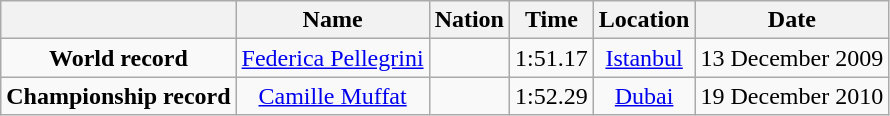<table class=wikitable style=text-align:center>
<tr>
<th></th>
<th>Name</th>
<th>Nation</th>
<th>Time</th>
<th>Location</th>
<th>Date</th>
</tr>
<tr>
<td><strong>World record</strong></td>
<td><a href='#'>Federica Pellegrini</a></td>
<td></td>
<td align=left>1:51.17</td>
<td><a href='#'>Istanbul</a></td>
<td>13 December 2009</td>
</tr>
<tr>
<td><strong>Championship record</strong></td>
<td><a href='#'>Camille Muffat</a></td>
<td></td>
<td align=left>1:52.29</td>
<td><a href='#'>Dubai</a></td>
<td>19 December 2010</td>
</tr>
</table>
